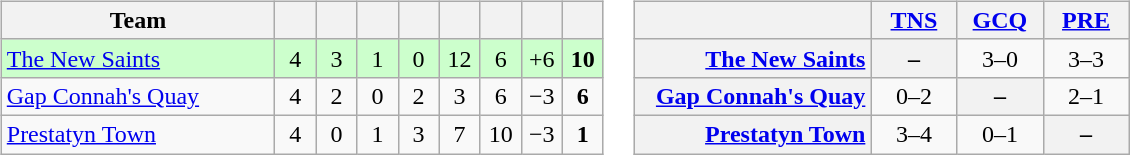<table>
<tr>
<td><br><table class="wikitable" style="text-align: center;">
<tr>
<th width=175>Team</th>
<th width=20></th>
<th width=20></th>
<th width=20></th>
<th width=20></th>
<th width=20></th>
<th width=20></th>
<th width=20></th>
<th width=20></th>
</tr>
<tr bgcolor="#ccffcc">
<td align=left><a href='#'>The New Saints</a></td>
<td>4</td>
<td>3</td>
<td>1</td>
<td>0</td>
<td>12</td>
<td>6</td>
<td>+6</td>
<td><strong>10</strong></td>
</tr>
<tr>
<td align=left><a href='#'>Gap Connah's Quay</a></td>
<td>4</td>
<td>2</td>
<td>0</td>
<td>2</td>
<td>3</td>
<td>6</td>
<td>−3</td>
<td><strong>6</strong></td>
</tr>
<tr>
<td align=left><a href='#'>Prestatyn Town</a></td>
<td>4</td>
<td>0</td>
<td>1</td>
<td>3</td>
<td>7</td>
<td>10</td>
<td>−3</td>
<td><strong>1</strong></td>
</tr>
</table>
</td>
<td><br><table class="wikitable" style="text-align:center">
<tr>
<th width="150"> </th>
<th width="50"><a href='#'>TNS</a></th>
<th width="50"><a href='#'>GCQ</a></th>
<th width="50"><a href='#'>PRE</a></th>
</tr>
<tr>
<th style="text-align:right;"><a href='#'>The New Saints</a></th>
<th>–</th>
<td title="The New Saints v Gap Connah's Quay">3–0</td>
<td title="The New Saints v Prestatyn Town">3–3</td>
</tr>
<tr>
<th style="text-align:right;"><a href='#'>Gap Connah's Quay</a></th>
<td title="Gap Connah's Quay v The New Saints">0–2</td>
<th>–</th>
<td title="Gap Connah's Quay v Prestatyn Town">2–1</td>
</tr>
<tr>
<th style="text-align:right;"><a href='#'>Prestatyn Town</a></th>
<td title="Prestatyn Town v The New Saints">3–4</td>
<td title="Prestatyn Town v Gap Connah's Quay">0–1</td>
<th>–</th>
</tr>
</table>
</td>
</tr>
</table>
